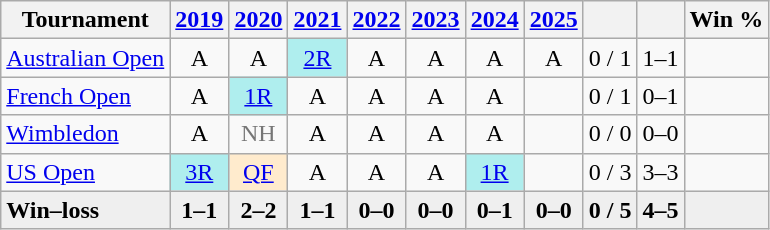<table class=wikitable style=text-align:center>
<tr>
<th>Tournament</th>
<th><a href='#'>2019</a></th>
<th><a href='#'>2020</a></th>
<th><a href='#'>2021</a></th>
<th><a href='#'>2022</a></th>
<th><a href='#'>2023</a></th>
<th><a href='#'>2024</a></th>
<th><a href='#'>2025</a></th>
<th></th>
<th></th>
<th>Win %</th>
</tr>
<tr>
<td style=text-align:left><a href='#'>Australian Open</a></td>
<td>A</td>
<td>A</td>
<td bgcolor=afeeee><a href='#'>2R</a></td>
<td>A</td>
<td>A</td>
<td>A</td>
<td>A</td>
<td>0 / 1</td>
<td>1–1</td>
<td></td>
</tr>
<tr>
<td align=left><a href='#'>French Open</a></td>
<td>A</td>
<td bgcolor=afeeee><a href='#'>1R</a></td>
<td>A</td>
<td>A</td>
<td>A</td>
<td>A</td>
<td></td>
<td>0 / 1</td>
<td>0–1</td>
<td></td>
</tr>
<tr>
<td align=left><a href='#'>Wimbledon</a></td>
<td>A</td>
<td style=color:#767676>NH</td>
<td>A</td>
<td>A</td>
<td>A</td>
<td>A</td>
<td></td>
<td>0 / 0</td>
<td>0–0</td>
<td></td>
</tr>
<tr>
<td align=left><a href='#'>US Open</a></td>
<td bgcolor=afeeee><a href='#'>3R</a></td>
<td bgcolor=ffebcd><a href='#'>QF</a></td>
<td>A</td>
<td>A</td>
<td>A</td>
<td bgcolor=afeeee><a href='#'>1R</a></td>
<td></td>
<td>0 / 3</td>
<td>3–3</td>
<td></td>
</tr>
<tr style=font-weight:bold;background:#efefef>
<td style=text-align:left>Win–loss</td>
<td>1–1</td>
<td>2–2</td>
<td>1–1</td>
<td>0–0</td>
<td>0–0</td>
<td>0–1</td>
<td>0–0</td>
<td>0 / 5</td>
<td>4–5</td>
<td></td>
</tr>
</table>
